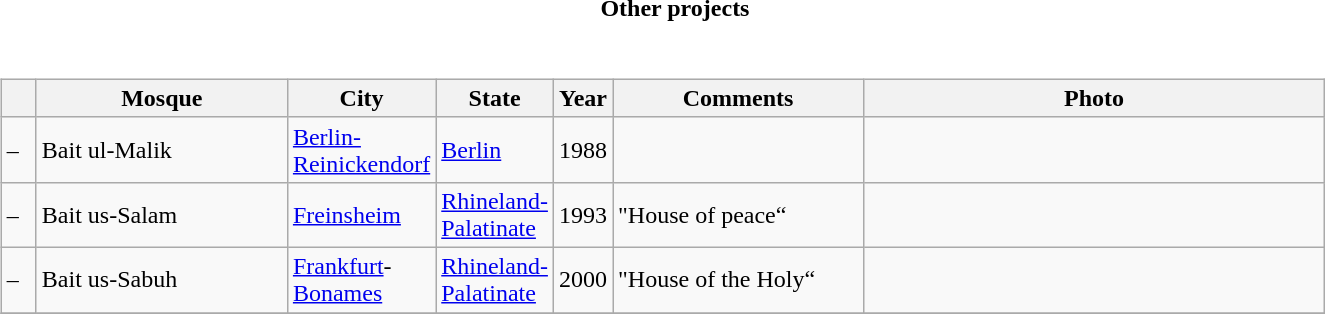<table>
<tr>
<th>Other projects</th>
</tr>
<tr>
<td valign='top'><br><table class="wikitable sortable">
<tr>
<th scope="col"></th>
<th scope="col">Mosque</th>
<th scope="col">City</th>
<th scope="col">State</th>
<th scope="col">Year</th>
<th scope="col" class="unsortable">Comments</th>
<th scope="col" class="unsortable">Photo</th>
</tr>
<tr>
<td style="width:1em;text-align:left;">–</td>
<td style="width:10em;text-align:left;">Bait ul-Malik</td>
<td style="width:3.5em;text-align:left;"><a href='#'>Berlin-Reinickendorf</a></td>
<td style="width:3.5em;text-align:left;"><a href='#'>Berlin</a></td>
<td style="width:2em;text-align:left;">1988</td>
<td style="width:10em;text-align:left;"></td>
<td style="width:300px;"></td>
</tr>
<tr>
<td style="width:1em;text-align:left;">–</td>
<td style="width:10em;text-align:left;">Bait us-Salam</td>
<td style="width:3.5em;text-align:left;"><a href='#'>Freinsheim</a></td>
<td style="width:3.5em;text-align:left;"><a href='#'>Rhineland-Palatinate</a></td>
<td style="width:2em;text-align:left;">1993</td>
<td style="width:10em;text-align:left;">"House of peace“<br></td>
<td style="width:300px;"></td>
</tr>
<tr>
<td style="width:1em;text-align:left;">–</td>
<td style="width:10em;text-align:left;">Bait us-Sabuh</td>
<td style="width:3.5em;text-align:left;"><a href='#'>Frankfurt</a>-<a href='#'>Bonames</a></td>
<td style="width:3.5em;text-align:left;"><a href='#'>Rhineland-Palatinate</a></td>
<td style="width:2em;text-align:left;">2000</td>
<td style="width:10em;text-align:left;">"House of the Holy“<br></td>
<td style="width:300px;"></td>
</tr>
<tr>
</tr>
</table>
</td>
</tr>
</table>
